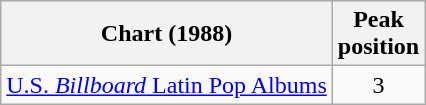<table class="wikitable">
<tr>
<th align="center">Chart (1988)</th>
<th align="center">Peak<br>position</th>
</tr>
<tr>
<td align="left"><a href='#'>U.S. <em>Billboard</em> Latin Pop Albums</a></td>
<td align="center">3</td>
</tr>
</table>
